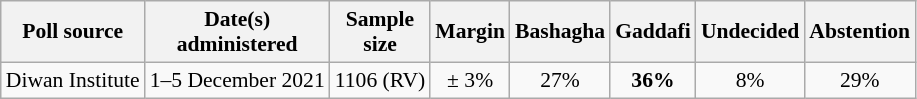<table class="wikitable sortable" style="font-size:90%;text-align:center;">
<tr>
<th>Poll source</th>
<th data-sort-type="date">Date(s)<br>administered</th>
<th data-sort-type="number">Sample<br>size</th>
<th>Margin<br></th>
<th>Bashagha</th>
<th>Gaddafi</th>
<th>Undecided</th>
<th>Abstention</th>
</tr>
<tr>
<td>Diwan Institute</td>
<td>1–5 December 2021</td>
<td>1106 (RV)</td>
<td>± 3%</td>
<td>27%</td>
<td><strong>36%</strong></td>
<td>8%</td>
<td>29%</td>
</tr>
</table>
